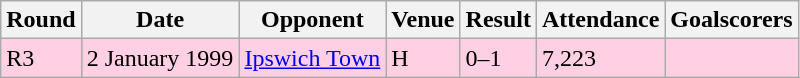<table class="wikitable">
<tr>
<th>Round</th>
<th>Date</th>
<th>Opponent</th>
<th>Venue</th>
<th>Result</th>
<th>Attendance</th>
<th>Goalscorers</th>
</tr>
<tr style="background-color: #ffd0e3;">
<td>R3</td>
<td>2 January 1999</td>
<td><a href='#'>Ipswich Town</a></td>
<td>H</td>
<td>0–1</td>
<td>7,223</td>
<td></td>
</tr>
</table>
